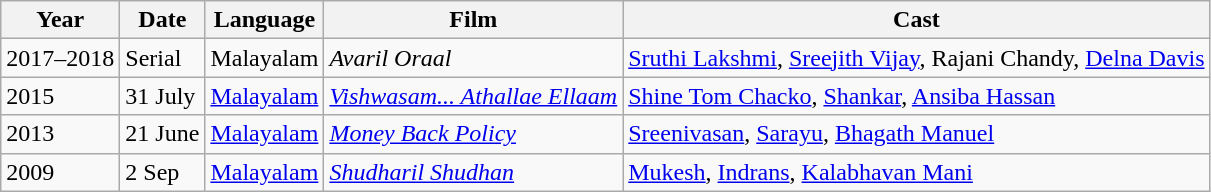<table class="wikitable sortable">
<tr>
<th>Year</th>
<th>Date</th>
<th>Language</th>
<th>Film</th>
<th>Cast</th>
</tr>
<tr>
<td>2017–2018</td>
<td>Serial</td>
<td>Malayalam</td>
<td><em>Avaril Oraal</em></td>
<td><a href='#'>Sruthi Lakshmi</a>, <a href='#'>Sreejith Vijay</a>, Rajani Chandy, <a href='#'>Delna Davis</a></td>
</tr>
<tr>
<td>2015</td>
<td>31 July</td>
<td><a href='#'>Malayalam</a></td>
<td><em><a href='#'>Vishwasam... Athallae Ellaam</a></em></td>
<td><a href='#'>Shine Tom Chacko</a>, <a href='#'>Shankar</a>, <a href='#'>Ansiba Hassan</a></td>
</tr>
<tr>
<td>2013</td>
<td>21 June</td>
<td><a href='#'>Malayalam</a></td>
<td><em><a href='#'>Money Back Policy</a></em></td>
<td><a href='#'>Sreenivasan</a>, <a href='#'>Sarayu</a>, <a href='#'>Bhagath Manuel</a></td>
</tr>
<tr>
<td>2009</td>
<td>2 Sep</td>
<td><a href='#'>Malayalam</a></td>
<td><em><a href='#'>Shudharil Shudhan</a></em></td>
<td><a href='#'>Mukesh</a>, <a href='#'>Indrans</a>, <a href='#'>Kalabhavan Mani</a></td>
</tr>
</table>
